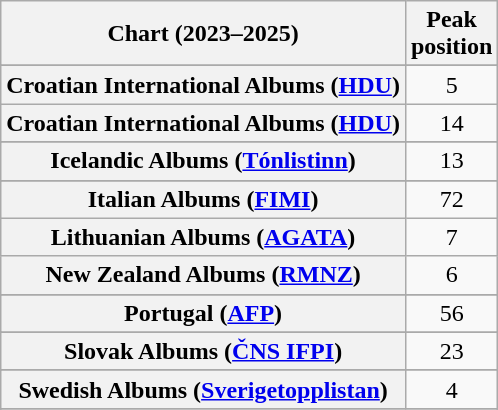<table class="wikitable sortable plainrowheaders" style="text-align:center">
<tr>
<th scope="col">Chart (2023–2025)</th>
<th scope="col">Peak<br>position</th>
</tr>
<tr>
</tr>
<tr>
</tr>
<tr>
</tr>
<tr>
</tr>
<tr>
</tr>
<tr>
<th scope="row">Croatian International Albums (<a href='#'>HDU</a>)</th>
<td>5</td>
</tr>
<tr>
<th scope="row">Croatian International Albums (<a href='#'>HDU</a>)<br></th>
<td>14</td>
</tr>
<tr>
</tr>
<tr>
</tr>
<tr>
</tr>
<tr>
</tr>
<tr>
</tr>
<tr>
</tr>
<tr>
</tr>
<tr>
<th scope="row">Icelandic Albums (<a href='#'>Tónlistinn</a>)</th>
<td>13</td>
</tr>
<tr>
</tr>
<tr>
<th scope="row">Italian Albums (<a href='#'>FIMI</a>)</th>
<td>72</td>
</tr>
<tr>
<th scope="row">Lithuanian Albums (<a href='#'>AGATA</a>)</th>
<td>7</td>
</tr>
<tr>
<th scope="row">New Zealand Albums (<a href='#'>RMNZ</a>)</th>
<td>6</td>
</tr>
<tr>
</tr>
<tr>
</tr>
<tr>
<th scope="row">Portugal (<a href='#'>AFP</a>)</th>
<td>56</td>
</tr>
<tr>
</tr>
<tr>
<th scope="row">Slovak Albums (<a href='#'>ČNS IFPI</a>)</th>
<td>23</td>
</tr>
<tr>
</tr>
<tr>
<th scope="row">Swedish Albums (<a href='#'>Sverigetopplistan</a>)</th>
<td>4</td>
</tr>
<tr>
</tr>
<tr>
</tr>
<tr>
</tr>
</table>
